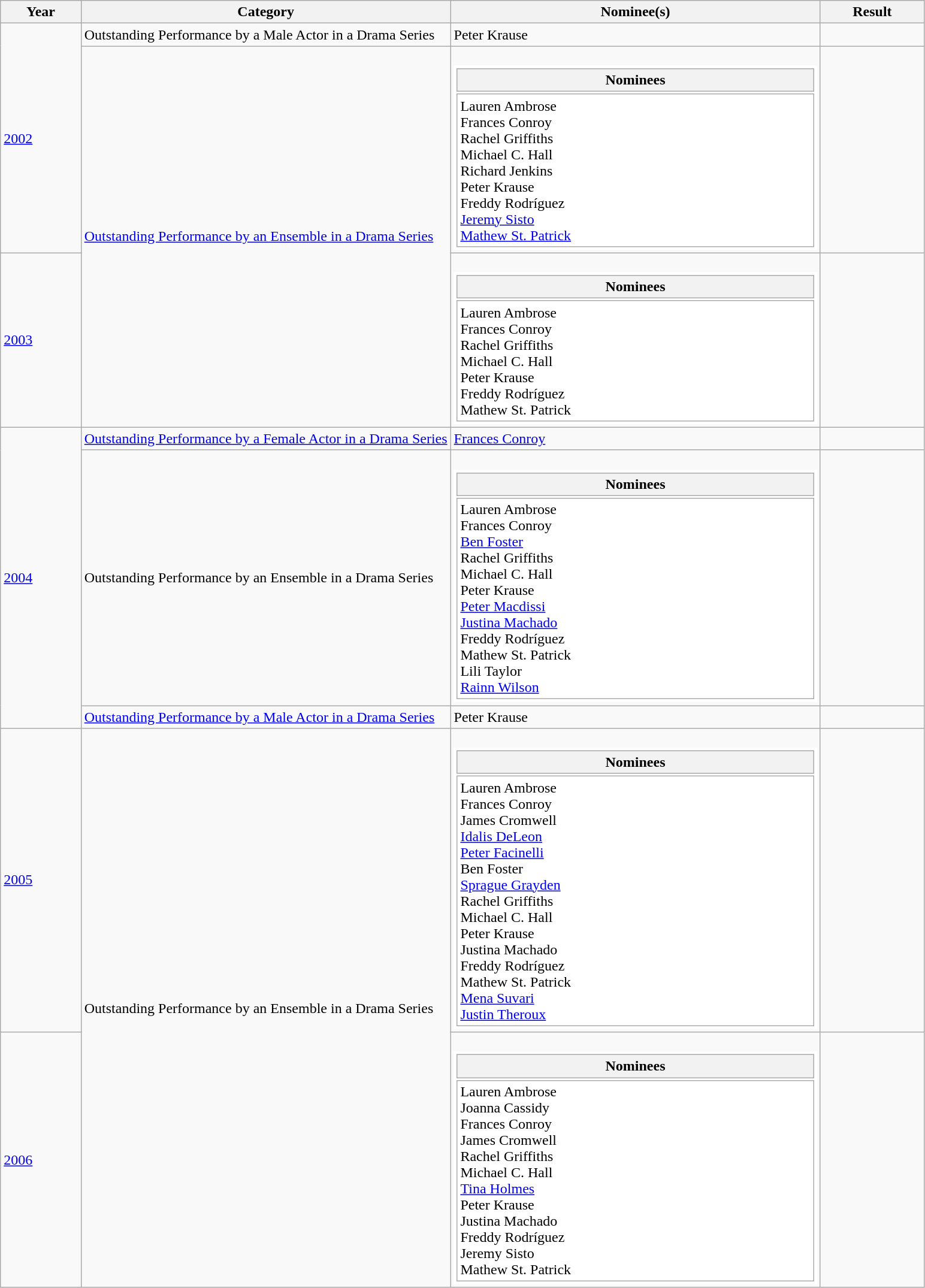<table class="wikitable">
<tr>
<th>Year</th>
<th style="width:40%">Category</th>
<th style="width:40%">Nominee(s)</th>
<th>Result</th>
</tr>
<tr>
<td rowspan=2><a href='#'>2002</a></td>
<td>Outstanding Performance by a Male Actor in a Drama Series</td>
<td>Peter Krause</td>
<td></td>
</tr>
<tr>
<td rowspan=2><a href='#'>Outstanding Performance by an Ensemble in a Drama Series</a></td>
<td><br><table class="collapsible collapsed" style="width:100%; border:0.1px solid #FFFFFF; background:#FFFFFF">
<tr>
<th align="left">Nominees</th>
</tr>
<tr>
<td>Lauren Ambrose <br>Frances Conroy <br>Rachel Griffiths <br>Michael C. Hall <br>Richard Jenkins <br>Peter Krause <br>Freddy Rodríguez <br><a href='#'>Jeremy Sisto</a> <br><a href='#'>Mathew St. Patrick</a></td>
</tr>
</table>
</td>
<td></td>
</tr>
<tr>
<td><a href='#'>2003</a></td>
<td><br><table class="collapsible collapsed" style="width:100%; border:0.1px solid #FFFFFF; background:#FFFFFF">
<tr>
<th align="left">Nominees</th>
</tr>
<tr>
<td>Lauren Ambrose <br>Frances Conroy <br>Rachel Griffiths <br>Michael C. Hall <br>Peter Krause <br>Freddy Rodríguez <br>Mathew St. Patrick</td>
</tr>
</table>
</td>
<td></td>
</tr>
<tr>
<td rowspan=3><a href='#'>2004</a></td>
<td><a href='#'>Outstanding Performance by a Female Actor in a Drama Series</a></td>
<td><a href='#'>Frances Conroy</a></td>
<td></td>
</tr>
<tr>
<td>Outstanding Performance by an Ensemble in a Drama Series</td>
<td><br><table class="collapsible collapsed" style="width:100%; border:0.1px solid #FFFFFF; background:#FFFFFF">
<tr>
<th align="left">Nominees</th>
</tr>
<tr>
<td>Lauren Ambrose <br>Frances Conroy <br><a href='#'>Ben Foster</a> <br>Rachel Griffiths <br>Michael C. Hall <br>Peter Krause <br><a href='#'>Peter Macdissi</a> <br><a href='#'>Justina Machado</a> <br>Freddy Rodríguez <br>Mathew St. Patrick <br>Lili Taylor <br><a href='#'>Rainn Wilson</a></td>
</tr>
</table>
</td>
<td></td>
</tr>
<tr>
<td><a href='#'>Outstanding Performance by a Male Actor in a Drama Series</a></td>
<td>Peter Krause</td>
<td></td>
</tr>
<tr>
<td><a href='#'>2005</a></td>
<td rowspan=2>Outstanding Performance by an Ensemble in a Drama Series</td>
<td><br><table class="collapsible collapsed" style="width:100%; border:0.1px solid #FFFFFF; background:#FFFFFF">
<tr>
<th align="left">Nominees</th>
</tr>
<tr>
<td>Lauren Ambrose <br>Frances Conroy <br>James Cromwell <br><a href='#'>Idalis DeLeon</a> <br><a href='#'>Peter Facinelli</a> <br>Ben Foster <br><a href='#'>Sprague Grayden</a> <br>Rachel Griffiths <br>Michael C. Hall <br>Peter Krause <br>Justina Machado <br>Freddy Rodríguez <br>Mathew St. Patrick <br><a href='#'>Mena Suvari</a> <br><a href='#'>Justin Theroux</a> <br></td>
</tr>
</table>
</td>
<td></td>
</tr>
<tr>
<td><a href='#'>2006</a></td>
<td><br><table class="collapsible collapsed" style="width:100%; border:0.1px solid #FFFFFF; background:#FFFFFF">
<tr>
<th align="left">Nominees</th>
</tr>
<tr>
<td>Lauren Ambrose <br>Joanna Cassidy <br>Frances Conroy <br>James Cromwell <br>Rachel Griffiths <br>Michael C. Hall <br><a href='#'>Tina Holmes</a> <br>Peter Krause <br>Justina Machado <br>Freddy Rodríguez <br>Jeremy Sisto <br>Mathew St. Patrick</td>
</tr>
</table>
</td>
<td></td>
</tr>
</table>
